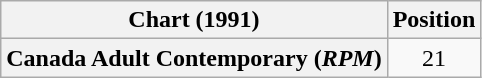<table class="wikitable plainrowheaders" style="text-align:center">
<tr>
<th scope="col">Chart (1991)</th>
<th scope="col">Position</th>
</tr>
<tr>
<th scope="row">Canada Adult Contemporary (<em>RPM</em>)</th>
<td>21</td>
</tr>
</table>
